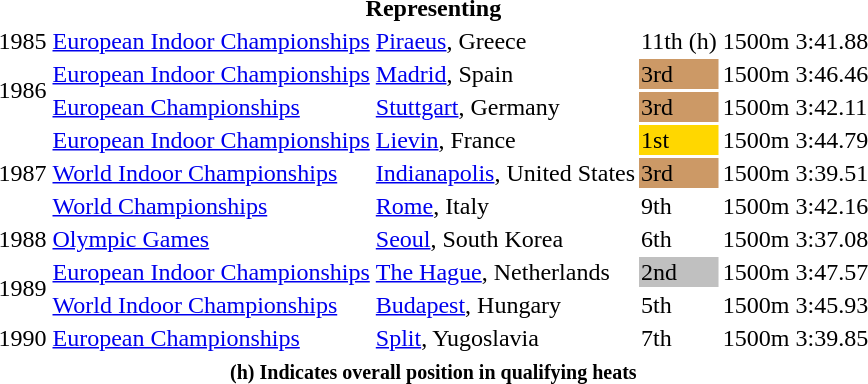<table>
<tr>
<th colspan=6>Representing </th>
</tr>
<tr>
<td>1985</td>
<td><a href='#'>European Indoor Championships</a></td>
<td><a href='#'>Piraeus</a>, Greece</td>
<td>11th (h)</td>
<td>1500m</td>
<td>3:41.88</td>
</tr>
<tr>
<td rowspan=2>1986</td>
<td><a href='#'>European Indoor Championships</a></td>
<td><a href='#'>Madrid</a>, Spain</td>
<td bgcolor=cc9966>3rd</td>
<td>1500m</td>
<td>3:46.46</td>
</tr>
<tr>
<td><a href='#'>European Championships</a></td>
<td><a href='#'>Stuttgart</a>, Germany</td>
<td bgcolor=cc9966>3rd</td>
<td>1500m</td>
<td>3:42.11</td>
</tr>
<tr>
<td rowspan=3>1987</td>
<td><a href='#'>European Indoor Championships</a></td>
<td><a href='#'>Lievin</a>, France</td>
<td bgcolor=gold>1st</td>
<td>1500m</td>
<td>3:44.79</td>
</tr>
<tr>
<td><a href='#'>World Indoor Championships</a></td>
<td><a href='#'>Indianapolis</a>, United States</td>
<td bgcolor=cc9966>3rd</td>
<td>1500m</td>
<td>3:39.51</td>
</tr>
<tr>
<td><a href='#'>World Championships</a></td>
<td><a href='#'>Rome</a>, Italy</td>
<td>9th</td>
<td>1500m</td>
<td>3:42.16</td>
</tr>
<tr>
<td>1988</td>
<td><a href='#'>Olympic Games</a></td>
<td><a href='#'>Seoul</a>, South Korea</td>
<td>6th</td>
<td>1500m</td>
<td>3:37.08</td>
</tr>
<tr>
<td rowspan=2>1989</td>
<td><a href='#'>European Indoor Championships</a></td>
<td><a href='#'>The Hague</a>, Netherlands</td>
<td bgcolor=silver>2nd</td>
<td>1500m</td>
<td>3:47.57</td>
</tr>
<tr>
<td><a href='#'>World Indoor Championships</a></td>
<td><a href='#'>Budapest</a>, Hungary</td>
<td>5th</td>
<td>1500m</td>
<td>3:45.93</td>
</tr>
<tr>
<td>1990</td>
<td><a href='#'>European Championships</a></td>
<td><a href='#'>Split</a>, Yugoslavia</td>
<td>7th</td>
<td>1500m</td>
<td>3:39.85</td>
</tr>
<tr>
<th colspan=6><small><strong>(h) Indicates overall position in qualifying heats</strong></small></th>
</tr>
</table>
